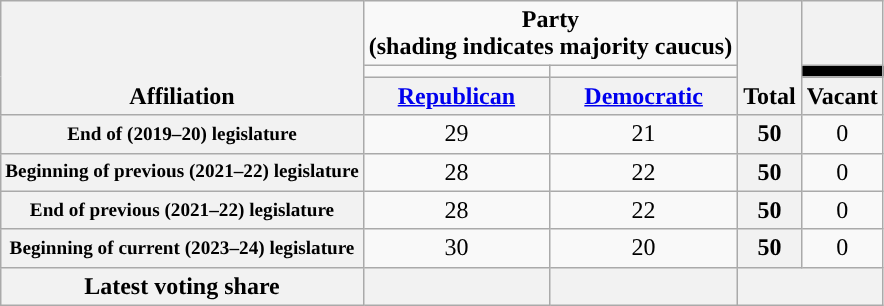<table class=wikitable style="text-align:center">
<tr style="vertical-align:bottom;">
<th rowspan=3>Affiliation</th>
<td colspan="2"><strong>Party</strong> <div><strong>(shading indicates majority caucus)</strong></div></td>
<th rowspan=3>Total</th>
<th></th>
</tr>
<tr style="height:5px">
<td style="background-color:"></td>
<td style="background-color:"></td>
<td style="background: black"></td>
</tr>
<tr>
<th><a href='#'>Republican</a></th>
<th><a href='#'>Democratic</a></th>
<th>Vacant</th>
</tr>
<tr>
<th nowrap="" style="font-size:80%">End of (2019–20) legislature</th>
<td>29</td>
<td rowspan=1>21</td>
<th>50</th>
<td>0</td>
</tr>
<tr>
<th nowrap="" style="font-size:80%">Beginning of previous (2021–22) legislature</th>
<td>28</td>
<td rowspan=1>22</td>
<th>50</th>
<td>0</td>
</tr>
<tr>
<th nowrap style="font-size:80%">End of previous (2021–22) legislature</th>
<td>28</td>
<td rowspan=1>22</td>
<th>50</th>
<td>0</td>
</tr>
<tr>
<th nowrap style="font-size:80%">Beginning of current (2023–24) legislature</th>
<td>30</td>
<td rowspan=1>20</td>
<th>50</th>
<td>0</td>
</tr>
<tr>
<th>Latest voting share</th>
<th></th>
<th></th>
<th colspan=2></th>
</tr>
</table>
